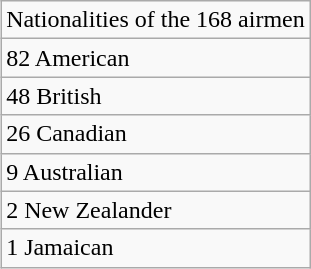<table class="wikitable" style="float:right;">
<tr>
<td>Nationalities of the 168 airmen</td>
</tr>
<tr>
<td> 82 American</td>
</tr>
<tr>
<td> 48 British</td>
</tr>
<tr>
<td> 26 Canadian</td>
</tr>
<tr>
<td> 9 Australian</td>
</tr>
<tr>
<td> 2 New Zealander</td>
</tr>
<tr>
<td> 1 Jamaican</td>
</tr>
</table>
